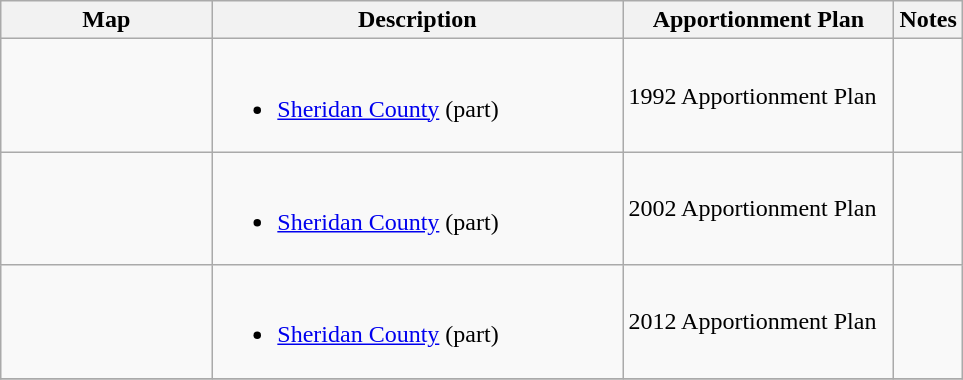<table class="wikitable sortable">
<tr>
<th style="width:100pt;">Map</th>
<th style="width:200pt;">Description</th>
<th style="width:130pt;">Apportionment Plan</th>
<th style="width:15pt;">Notes</th>
</tr>
<tr>
<td></td>
<td><br><ul><li><a href='#'>Sheridan County</a> (part)</li></ul></td>
<td>1992 Apportionment Plan</td>
<td></td>
</tr>
<tr>
<td></td>
<td><br><ul><li><a href='#'>Sheridan County</a> (part)</li></ul></td>
<td>2002 Apportionment Plan</td>
<td></td>
</tr>
<tr>
<td></td>
<td><br><ul><li><a href='#'>Sheridan County</a> (part)</li></ul></td>
<td>2012 Apportionment Plan</td>
<td></td>
</tr>
<tr>
</tr>
</table>
